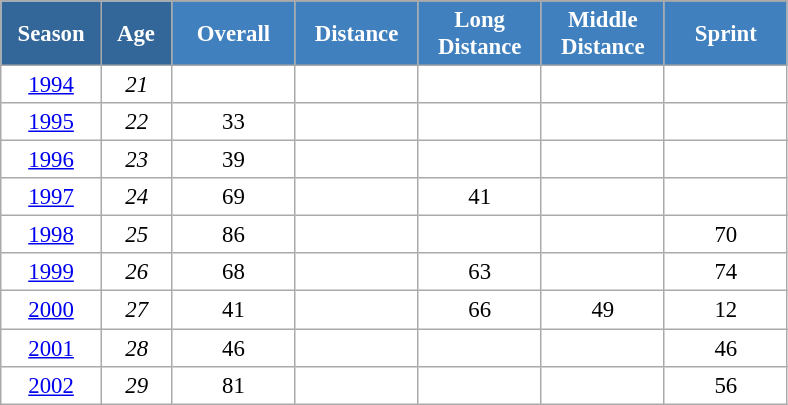<table class="wikitable" style="font-size:95%; text-align:center; border:grey solid 1px; border-collapse:collapse; background:#ffffff;">
<tr>
<th style="background-color:#369; color:white; width:60px;" rowspan="2"> Season </th>
<th style="background-color:#369; color:white; width:40px;" rowspan="2"> Age </th>
</tr>
<tr>
<th style="background-color:#4180be; color:white; width:75px;">Overall</th>
<th style="background-color:#4180be; color:white; width:75px;">Distance</th>
<th style="background-color:#4180be; color:white; width:75px;">Long Distance</th>
<th style="background-color:#4180be; color:white; width:75px;">Middle Distance</th>
<th style="background-color:#4180be; color:white; width:75px;">Sprint</th>
</tr>
<tr>
<td><a href='#'>1994</a></td>
<td><em>21</em></td>
<td></td>
<td></td>
<td></td>
<td></td>
<td></td>
</tr>
<tr>
<td><a href='#'>1995</a></td>
<td><em>22</em></td>
<td>33</td>
<td></td>
<td></td>
<td></td>
<td></td>
</tr>
<tr>
<td><a href='#'>1996</a></td>
<td><em>23</em></td>
<td>39</td>
<td></td>
<td></td>
<td></td>
<td></td>
</tr>
<tr>
<td><a href='#'>1997</a></td>
<td><em>24</em></td>
<td>69</td>
<td></td>
<td>41</td>
<td></td>
<td></td>
</tr>
<tr>
<td><a href='#'>1998</a></td>
<td><em>25</em></td>
<td>86</td>
<td></td>
<td></td>
<td></td>
<td>70</td>
</tr>
<tr>
<td><a href='#'>1999</a></td>
<td><em>26</em></td>
<td>68</td>
<td></td>
<td>63</td>
<td></td>
<td>74</td>
</tr>
<tr>
<td><a href='#'>2000</a></td>
<td><em>27</em></td>
<td>41</td>
<td></td>
<td>66</td>
<td>49</td>
<td>12</td>
</tr>
<tr>
<td><a href='#'>2001</a></td>
<td><em>28</em></td>
<td>46</td>
<td></td>
<td></td>
<td></td>
<td>46</td>
</tr>
<tr>
<td><a href='#'>2002</a></td>
<td><em>29</em></td>
<td>81</td>
<td></td>
<td></td>
<td></td>
<td>56</td>
</tr>
</table>
